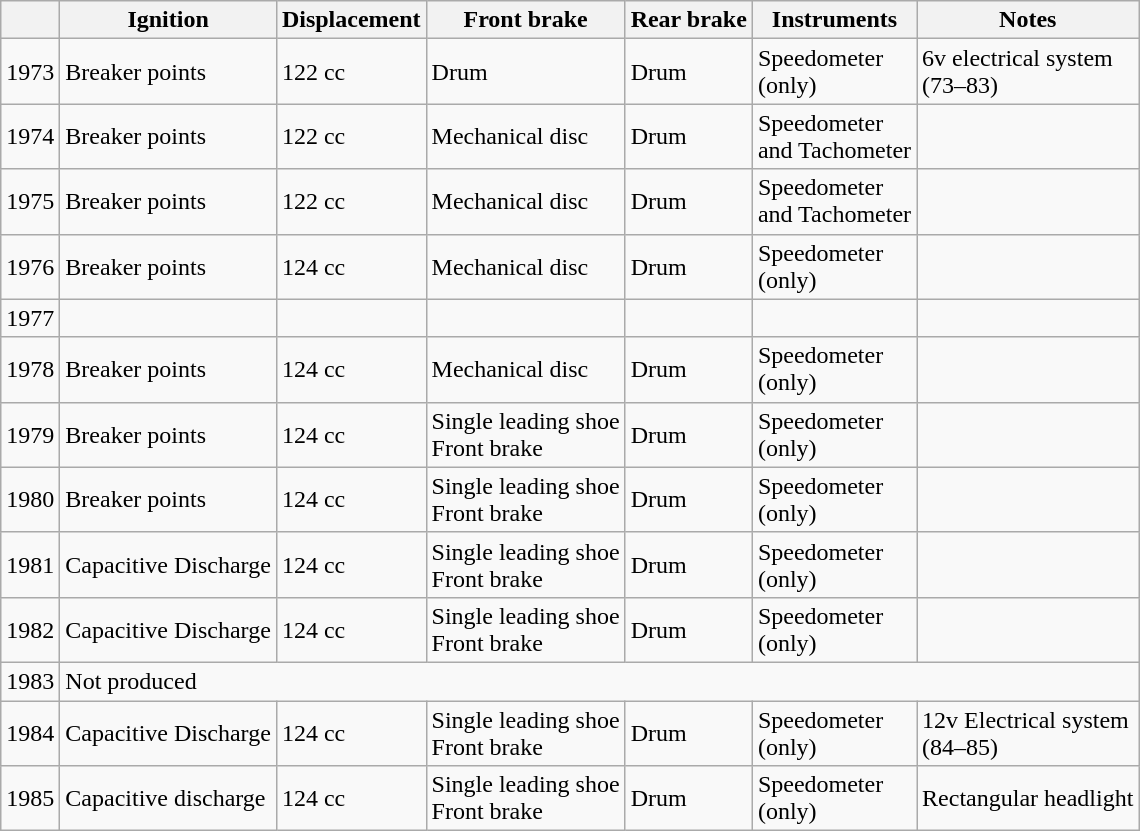<table class="wikitable">
<tr>
<th></th>
<th>Ignition</th>
<th>Displacement</th>
<th>Front brake</th>
<th>Rear brake</th>
<th>Instruments</th>
<th>Notes</th>
</tr>
<tr>
<td>1973</td>
<td>Breaker points</td>
<td>122 cc</td>
<td>Drum</td>
<td>Drum</td>
<td>Speedometer<br>(only)</td>
<td>6v electrical system<br>(73–83)</td>
</tr>
<tr>
<td>1974</td>
<td>Breaker points</td>
<td>122 cc</td>
<td>Mechanical disc</td>
<td>Drum</td>
<td>Speedometer<br>and Tachometer</td>
<td></td>
</tr>
<tr>
<td>1975</td>
<td>Breaker points</td>
<td>122 cc</td>
<td>Mechanical disc</td>
<td>Drum</td>
<td>Speedometer<br>and Tachometer</td>
<td></td>
</tr>
<tr>
<td>1976</td>
<td>Breaker points</td>
<td>124 cc</td>
<td>Mechanical disc</td>
<td>Drum</td>
<td>Speedometer<br>(only)</td>
<td></td>
</tr>
<tr>
<td>1977</td>
<td></td>
<td></td>
<td></td>
<td></td>
<td></td>
<td></td>
</tr>
<tr>
<td>1978</td>
<td>Breaker points</td>
<td>124 cc</td>
<td>Mechanical disc</td>
<td>Drum</td>
<td>Speedometer<br>(only)</td>
<td></td>
</tr>
<tr>
<td>1979</td>
<td>Breaker points</td>
<td>124 cc</td>
<td>Single leading shoe<br>Front brake</td>
<td>Drum</td>
<td>Speedometer<br>(only)</td>
<td></td>
</tr>
<tr>
<td>1980</td>
<td>Breaker points</td>
<td>124 cc</td>
<td>Single leading shoe<br>Front brake</td>
<td>Drum</td>
<td>Speedometer<br>(only)</td>
<td></td>
</tr>
<tr>
<td>1981</td>
<td>Capacitive Discharge</td>
<td>124 cc</td>
<td>Single leading shoe<br>Front brake</td>
<td>Drum</td>
<td>Speedometer<br>(only)</td>
<td></td>
</tr>
<tr>
<td>1982</td>
<td>Capacitive Discharge</td>
<td>124 cc</td>
<td>Single leading shoe<br>Front brake</td>
<td>Drum</td>
<td>Speedometer<br>(only)</td>
<td></td>
</tr>
<tr>
<td>1983</td>
<td colspan="6">Not produced</td>
</tr>
<tr>
<td>1984</td>
<td>Capacitive Discharge</td>
<td>124 cc</td>
<td>Single leading shoe<br>Front brake</td>
<td>Drum</td>
<td>Speedometer<br>(only)</td>
<td>12v Electrical system<br>(84–85)</td>
</tr>
<tr>
<td>1985</td>
<td>Capacitive discharge</td>
<td>124 cc</td>
<td>Single leading shoe<br>Front brake</td>
<td>Drum</td>
<td>Speedometer<br>(only)</td>
<td>Rectangular headlight</td>
</tr>
</table>
